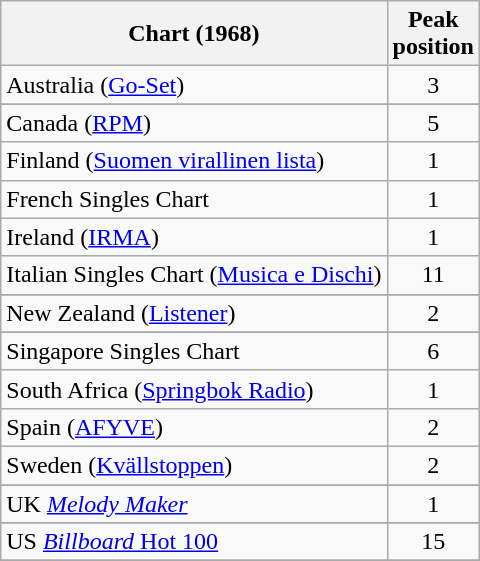<table class="wikitable sortable">
<tr>
<th>Chart (1968)</th>
<th>Peak<br>position</th>
</tr>
<tr>
<td>Australia (<a href='#'>Go-Set</a>)</td>
<td align="center">3</td>
</tr>
<tr>
</tr>
<tr>
</tr>
<tr>
<td>Canada (<a href='#'>RPM</a>)</td>
<td align="center">5</td>
</tr>
<tr>
<td>Finland (<a href='#'>Suomen virallinen lista</a>)</td>
<td align="center">1</td>
</tr>
<tr>
<td>French Singles Chart</td>
<td align="center">1</td>
</tr>
<tr>
<td>Ireland (<a href='#'>IRMA</a>)</td>
<td align="center">1</td>
</tr>
<tr>
<td>Italian Singles Chart (<a href='#'>Musica e Dischi</a>)</td>
<td align="center">11</td>
</tr>
<tr>
</tr>
<tr>
</tr>
<tr>
<td>New Zealand (<a href='#'>Listener</a>)</td>
<td align="center">2</td>
</tr>
<tr>
</tr>
<tr>
<td>Singapore Singles Chart</td>
<td align="center">6</td>
</tr>
<tr>
<td>South Africa (<a href='#'>Springbok Radio</a>)</td>
<td align="center">1</td>
</tr>
<tr>
<td>Spain (<a href='#'>AFYVE</a>)</td>
<td align="center">2</td>
</tr>
<tr>
<td>Sweden (<a href='#'>Kvällstoppen</a>)</td>
<td align="center">2</td>
</tr>
<tr>
</tr>
<tr>
<td>UK <em><a href='#'>Melody Maker</a></em></td>
<td style="text-align:center;">1</td>
</tr>
<tr>
</tr>
<tr>
<td>US <a href='#'><em>Billboard</em> Hot 100</a></td>
<td align="center">15</td>
</tr>
<tr>
</tr>
</table>
